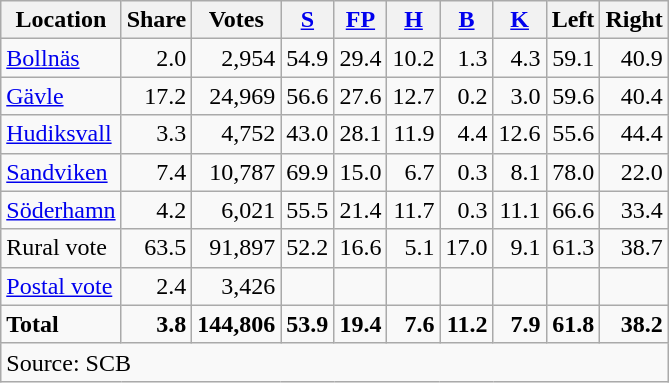<table class="wikitable sortable" style=text-align:right>
<tr>
<th>Location</th>
<th>Share</th>
<th>Votes</th>
<th><a href='#'>S</a></th>
<th><a href='#'>FP</a></th>
<th><a href='#'>H</a></th>
<th><a href='#'>B</a></th>
<th><a href='#'>K</a></th>
<th>Left</th>
<th>Right</th>
</tr>
<tr>
<td align=left><a href='#'>Bollnäs</a></td>
<td>2.0</td>
<td>2,954</td>
<td>54.9</td>
<td>29.4</td>
<td>10.2</td>
<td>1.3</td>
<td>4.3</td>
<td>59.1</td>
<td>40.9</td>
</tr>
<tr>
<td align=left><a href='#'>Gävle</a></td>
<td>17.2</td>
<td>24,969</td>
<td>56.6</td>
<td>27.6</td>
<td>12.7</td>
<td>0.2</td>
<td>3.0</td>
<td>59.6</td>
<td>40.4</td>
</tr>
<tr>
<td align=left><a href='#'>Hudiksvall</a></td>
<td>3.3</td>
<td>4,752</td>
<td>43.0</td>
<td>28.1</td>
<td>11.9</td>
<td>4.4</td>
<td>12.6</td>
<td>55.6</td>
<td>44.4</td>
</tr>
<tr>
<td align=left><a href='#'>Sandviken</a></td>
<td>7.4</td>
<td>10,787</td>
<td>69.9</td>
<td>15.0</td>
<td>6.7</td>
<td>0.3</td>
<td>8.1</td>
<td>78.0</td>
<td>22.0</td>
</tr>
<tr>
<td align=left><a href='#'>Söderhamn</a></td>
<td>4.2</td>
<td>6,021</td>
<td>55.5</td>
<td>21.4</td>
<td>11.7</td>
<td>0.3</td>
<td>11.1</td>
<td>66.6</td>
<td>33.4</td>
</tr>
<tr>
<td align=left>Rural vote</td>
<td>63.5</td>
<td>91,897</td>
<td>52.2</td>
<td>16.6</td>
<td>5.1</td>
<td>17.0</td>
<td>9.1</td>
<td>61.3</td>
<td>38.7</td>
</tr>
<tr>
<td align=left><a href='#'>Postal vote</a></td>
<td>2.4</td>
<td>3,426</td>
<td></td>
<td></td>
<td></td>
<td></td>
<td></td>
<td></td>
<td></td>
</tr>
<tr>
<td align=left><strong>Total</strong></td>
<td><strong>3.8</strong></td>
<td><strong>144,806</strong></td>
<td><strong>53.9</strong></td>
<td><strong>19.4</strong></td>
<td><strong>7.6</strong></td>
<td><strong>11.2</strong></td>
<td><strong>7.9</strong></td>
<td><strong>61.8</strong></td>
<td><strong>38.2</strong></td>
</tr>
<tr>
<td align=left colspan=10>Source: SCB </td>
</tr>
</table>
